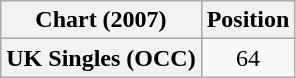<table class="wikitable plainrowheaders" style="text-align:center">
<tr>
<th scope="col">Chart (2007)</th>
<th scope="col">Position</th>
</tr>
<tr>
<th scope="row">UK Singles (OCC)</th>
<td>64</td>
</tr>
</table>
